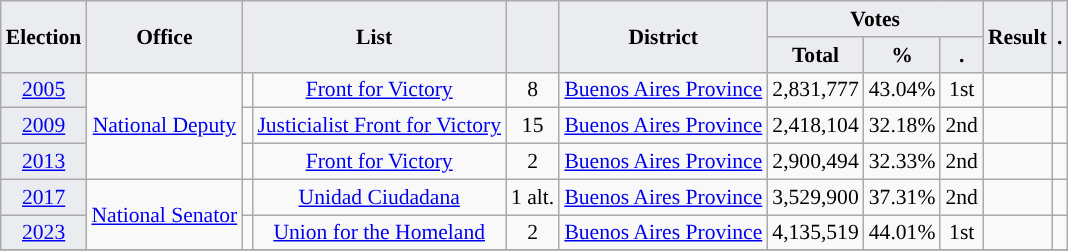<table class="wikitable" style="font-size:90%; text-align:center;">
<tr>
<th style="background-color:#EAECF0;" rowspan=2>Election</th>
<th style="background-color:#EAECF0;" rowspan=2>Office</th>
<th style="background-color:#EAECF0;" colspan=2 rowspan=2>List</th>
<th style="background-color:#EAECF0;" rowspan=2></th>
<th style="background-color:#EAECF0;" rowspan=2>District</th>
<th style="background-color:#EAECF0;" colspan=3>Votes</th>
<th style="background-color:#EAECF0;" rowspan=2>Result</th>
<th style="background-color:#EAECF0;" rowspan=2>.</th>
</tr>
<tr>
<th style="background-color:#EAECF0;">Total</th>
<th style="background-color:#EAECF0;">%</th>
<th style="background-color:#EAECF0;">.</th>
</tr>
<tr>
<td style="background-color:#EAECF0;"><a href='#'>2005</a></td>
<td rowspan="3"><a href='#'>National Deputy</a></td>
<td style="background-color:"></td>
<td><a href='#'>Front for Victory</a></td>
<td>8</td>
<td><a href='#'>Buenos Aires Province</a></td>
<td>2,831,777</td>
<td>43.04%</td>
<td>1st</td>
<td></td>
<td></td>
</tr>
<tr>
<td style="background-color:#EAECF0;"><a href='#'>2009</a></td>
<td style="background-color:"></td>
<td><a href='#'>Justicialist Front for Victory</a></td>
<td>15</td>
<td><a href='#'>Buenos Aires Province</a></td>
<td>2,418,104</td>
<td>32.18%</td>
<td>2nd</td>
<td></td>
<td></td>
</tr>
<tr>
<td style="background-color:#EAECF0;"><a href='#'>2013</a></td>
<td style="background-color:"></td>
<td><a href='#'>Front for Victory</a></td>
<td>2</td>
<td><a href='#'>Buenos Aires Province</a></td>
<td>2,900,494</td>
<td>32.33%</td>
<td>2nd</td>
<td></td>
<td></td>
</tr>
<tr>
<td style="background-color:#EAECF0;"><a href='#'>2017</a></td>
<td rowspan="2"><a href='#'>National Senator</a></td>
<td style="background-color:"></td>
<td><a href='#'>Unidad Ciudadana</a></td>
<td>1 alt.</td>
<td><a href='#'>Buenos Aires Province</a></td>
<td>3,529,900</td>
<td>37.31%</td>
<td>2nd</td>
<td></td>
<td></td>
</tr>
<tr>
<td style="background-color:#EAECF0;"><a href='#'>2023</a></td>
<td style="background-color:"></td>
<td><a href='#'>Union for the Homeland</a></td>
<td>2</td>
<td><a href='#'>Buenos Aires Province</a></td>
<td>4,135,519</td>
<td>44.01%</td>
<td>1st</td>
<td></td>
<td></td>
</tr>
<tr>
</tr>
</table>
